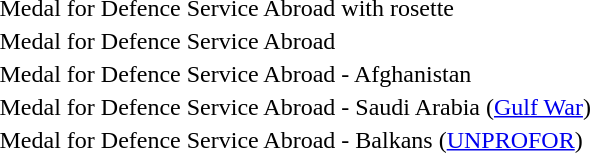<table>
<tr>
<td></td>
<td>Medal for Defence Service Abroad with rosette</td>
</tr>
<tr>
<td></td>
<td>Medal for Defence Service Abroad</td>
</tr>
<tr>
<td></td>
<td>Medal for Defence Service Abroad - Afghanistan</td>
</tr>
<tr>
<td></td>
<td>Medal for Defence Service Abroad - Saudi Arabia (<a href='#'>Gulf War</a>)</td>
</tr>
<tr>
<td></td>
<td>Medal for Defence Service Abroad - Balkans (<a href='#'>UNPROFOR</a>)</td>
</tr>
<tr>
</tr>
</table>
